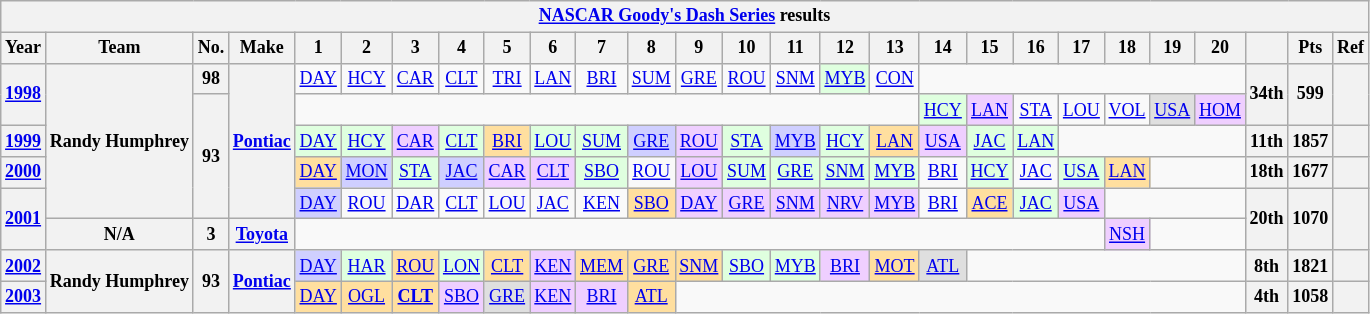<table class="wikitable" style="text-align:center; font-size:75%">
<tr>
<th colspan=32><a href='#'>NASCAR Goody's Dash Series</a> results</th>
</tr>
<tr>
<th>Year</th>
<th>Team</th>
<th>No.</th>
<th>Make</th>
<th>1</th>
<th>2</th>
<th>3</th>
<th>4</th>
<th>5</th>
<th>6</th>
<th>7</th>
<th>8</th>
<th>9</th>
<th>10</th>
<th>11</th>
<th>12</th>
<th>13</th>
<th>14</th>
<th>15</th>
<th>16</th>
<th>17</th>
<th>18</th>
<th>19</th>
<th>20</th>
<th></th>
<th>Pts</th>
<th>Ref</th>
</tr>
<tr>
<th rowspan=2><a href='#'>1998</a></th>
<th rowspan=5>Randy Humphrey</th>
<th>98</th>
<th rowspan=5><a href='#'>Pontiac</a></th>
<td><a href='#'>DAY</a></td>
<td><a href='#'>HCY</a></td>
<td><a href='#'>CAR</a></td>
<td><a href='#'>CLT</a></td>
<td><a href='#'>TRI</a></td>
<td><a href='#'>LAN</a></td>
<td><a href='#'>BRI</a></td>
<td><a href='#'>SUM</a></td>
<td><a href='#'>GRE</a></td>
<td><a href='#'>ROU</a></td>
<td><a href='#'>SNM</a></td>
<td style="background:#DFFFDF;"><a href='#'>MYB</a><br></td>
<td><a href='#'>CON</a></td>
<td colspan=7></td>
<th rowspan=2>34th</th>
<th rowspan=2>599</th>
<th rowspan=2></th>
</tr>
<tr>
<th rowspan=4>93</th>
<td colspan=13></td>
<td style="background:#DFFFDF;"><a href='#'>HCY</a><br></td>
<td style="background:#EFCFFF;"><a href='#'>LAN</a><br></td>
<td><a href='#'>STA</a></td>
<td><a href='#'>LOU</a></td>
<td><a href='#'>VOL</a></td>
<td style="background:#DFDFDF;"><a href='#'>USA</a><br></td>
<td style="background:#EFCFFF;"><a href='#'>HOM</a><br></td>
</tr>
<tr>
<th><a href='#'>1999</a></th>
<td style="background:#DFFFDF;"><a href='#'>DAY</a><br></td>
<td style="background:#DFFFDF;"><a href='#'>HCY</a><br></td>
<td style="background:#EFCFFF;"><a href='#'>CAR</a><br></td>
<td style="background:#DFFFDF;"><a href='#'>CLT</a><br></td>
<td style="background:#FFDF9F;"><a href='#'>BRI</a><br></td>
<td style="background:#DFFFDF;"><a href='#'>LOU</a><br></td>
<td style="background:#DFFFDF;"><a href='#'>SUM</a><br></td>
<td style="background:#CFCFFF;"><a href='#'>GRE</a><br></td>
<td style="background:#EFCFFF;"><a href='#'>ROU</a><br></td>
<td style="background:#DFFFDF;"><a href='#'>STA</a><br></td>
<td style="background:#CFCFFF;"><a href='#'>MYB</a><br></td>
<td style="background:#DFFFDF;"><a href='#'>HCY</a><br></td>
<td style="background:#FFDF9F;"><a href='#'>LAN</a><br></td>
<td style="background:#EFCFFF;"><a href='#'>USA</a><br></td>
<td style="background:#DFFFDF;"><a href='#'>JAC</a><br></td>
<td style="background:#DFFFDF;"><a href='#'>LAN</a><br></td>
<td colspan=4></td>
<th>11th</th>
<th>1857</th>
<th></th>
</tr>
<tr>
<th><a href='#'>2000</a></th>
<td style="background:#FFDF9F;"><a href='#'>DAY</a><br></td>
<td style="background:#CFCFFF;"><a href='#'>MON</a><br></td>
<td style="background:#DFFFDF;"><a href='#'>STA</a><br></td>
<td style="background:#CFCFFF;"><a href='#'>JAC</a><br></td>
<td style="background:#EFCFFF;"><a href='#'>CAR</a><br></td>
<td style="background:#EFCFFF;"><a href='#'>CLT</a><br></td>
<td style="background:#DFFFDF;"><a href='#'>SBO</a><br></td>
<td><a href='#'>ROU</a></td>
<td style="background:#EFCFFF;"><a href='#'>LOU</a><br></td>
<td style="background:#DFFFDF;"><a href='#'>SUM</a><br></td>
<td style="background:#DFFFDF;"><a href='#'>GRE</a><br></td>
<td style="background:#DFFFDF;"><a href='#'>SNM</a><br></td>
<td style="background:#DFFFDF;"><a href='#'>MYB</a><br></td>
<td><a href='#'>BRI</a></td>
<td style="background:#DFFFDF;"><a href='#'>HCY</a><br></td>
<td><a href='#'>JAC</a></td>
<td style="background:#DFFFDF;"><a href='#'>USA</a><br></td>
<td style="background:#FFDF9F;"><a href='#'>LAN</a><br></td>
<td colspan=2></td>
<th>18th</th>
<th>1677</th>
<th></th>
</tr>
<tr>
<th rowspan=2><a href='#'>2001</a></th>
<td style="background:#CFCFFF;"><a href='#'>DAY</a><br></td>
<td><a href='#'>ROU</a></td>
<td><a href='#'>DAR</a></td>
<td><a href='#'>CLT</a></td>
<td><a href='#'>LOU</a></td>
<td><a href='#'>JAC</a></td>
<td><a href='#'>KEN</a></td>
<td style="background:#FFDF9F;"><a href='#'>SBO</a><br></td>
<td style="background:#EFCFFF;"><a href='#'>DAY</a><br></td>
<td style="background:#EFCFFF;"><a href='#'>GRE</a><br></td>
<td style="background:#EFCFFF;"><a href='#'>SNM</a><br></td>
<td style="background:#EFCFFF;"><a href='#'>NRV</a><br></td>
<td style="background:#EFCFFF;"><a href='#'>MYB</a><br></td>
<td><a href='#'>BRI</a></td>
<td style="background:#FFDF9F;"><a href='#'>ACE</a><br></td>
<td style="background:#DFFFDF;"><a href='#'>JAC</a><br></td>
<td style="background:#EFCFFF;"><a href='#'>USA</a><br></td>
<td colspan=3></td>
<th rowspan=2>20th</th>
<th rowspan=2>1070</th>
<th rowspan=2></th>
</tr>
<tr>
<th>N/A</th>
<th>3</th>
<th><a href='#'>Toyota</a></th>
<td colspan=17></td>
<td style="background:#EFCFFF;"><a href='#'>NSH</a><br></td>
<td colspan=2></td>
</tr>
<tr>
<th><a href='#'>2002</a></th>
<th rowspan=2>Randy Humphrey</th>
<th rowspan=2>93</th>
<th rowspan=2><a href='#'>Pontiac</a></th>
<td style="background:#CFCFFF;"><a href='#'>DAY</a><br></td>
<td style="background:#DFFFDF;"><a href='#'>HAR</a><br></td>
<td style="background:#FFDF9F;"><a href='#'>ROU</a><br></td>
<td style="background:#DFFFDF;"><a href='#'>LON</a><br></td>
<td style="background:#FFDF9F;"><a href='#'>CLT</a><br></td>
<td style="background:#EFCFFF;"><a href='#'>KEN</a><br></td>
<td style="background:#FFDF9F;"><a href='#'>MEM</a><br></td>
<td style="background:#FFDF9F;"><a href='#'>GRE</a><br></td>
<td style="background:#FFDF9F;"><a href='#'>SNM</a><br></td>
<td style="background:#DFFFDF;"><a href='#'>SBO</a><br></td>
<td style="background:#DFFFDF;"><a href='#'>MYB</a><br></td>
<td style="background:#EFCFFF;"><a href='#'>BRI</a><br></td>
<td style="background:#FFDF9F;"><a href='#'>MOT</a><br></td>
<td style="background:#DFDFDF;"><a href='#'>ATL</a><br></td>
<td colspan=6></td>
<th>8th</th>
<th>1821</th>
<th></th>
</tr>
<tr>
<th><a href='#'>2003</a></th>
<td style="background:#FFDF9F;"><a href='#'>DAY</a><br></td>
<td style="background:#FFDF9F;"><a href='#'>OGL</a><br></td>
<td style="background:#FFDF9F;"><strong><a href='#'>CLT</a></strong><br></td>
<td style="background:#EFCFFF;"><a href='#'>SBO</a><br></td>
<td style="background:#DFDFDF;"><a href='#'>GRE</a><br></td>
<td style="background:#EFCFFF;"><a href='#'>KEN</a><br></td>
<td style="background:#EFCFFF;"><a href='#'>BRI</a><br></td>
<td style="background:#FFDF9F;"><a href='#'>ATL</a><br></td>
<td colspan=12></td>
<th>4th</th>
<th>1058</th>
<th></th>
</tr>
</table>
